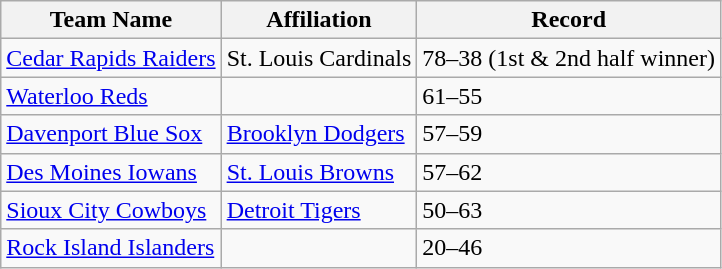<table class="wikitable">
<tr>
<th>Team Name</th>
<th>Affiliation</th>
<th>Record</th>
</tr>
<tr>
<td><a href='#'>Cedar Rapids Raiders</a></td>
<td>St. Louis Cardinals</td>
<td>78–38 (1st & 2nd half winner)</td>
</tr>
<tr>
<td><a href='#'>Waterloo Reds</a></td>
<td></td>
<td>61–55</td>
</tr>
<tr>
<td><a href='#'>Davenport Blue Sox</a></td>
<td><a href='#'>Brooklyn Dodgers</a></td>
<td>57–59</td>
</tr>
<tr>
<td><a href='#'>Des Moines Iowans</a></td>
<td><a href='#'>St. Louis Browns</a></td>
<td>57–62</td>
</tr>
<tr>
<td><a href='#'>Sioux City Cowboys</a></td>
<td><a href='#'>Detroit Tigers</a></td>
<td>50–63</td>
</tr>
<tr>
<td><a href='#'>Rock Island Islanders</a></td>
<td></td>
<td>20–46</td>
</tr>
</table>
